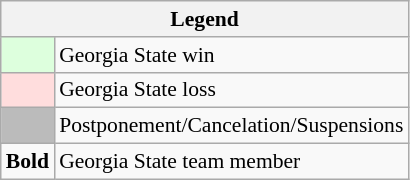<table class="wikitable" style="font-size:90%">
<tr>
<th colspan="2">Legend</th>
</tr>
<tr>
<td bgcolor="#ddffdd"> </td>
<td>Georgia State win</td>
</tr>
<tr>
<td bgcolor="#ffdddd"> </td>
<td>Georgia State loss</td>
</tr>
<tr>
<td bgcolor="#bbbbbb"> </td>
<td>Postponement/Cancelation/Suspensions</td>
</tr>
<tr>
<td><strong>Bold</strong></td>
<td>Georgia State team member</td>
</tr>
</table>
